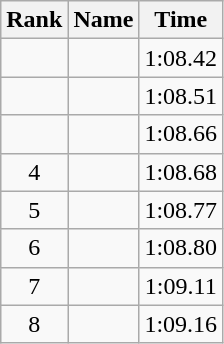<table class="wikitable">
<tr>
<th>Rank</th>
<th>Name</th>
<th>Time</th>
</tr>
<tr>
<td align="center"></td>
<td></td>
<td align="center">1:08.42</td>
</tr>
<tr>
<td align="center"></td>
<td></td>
<td align="center">1:08.51</td>
</tr>
<tr>
<td align="center"></td>
<td></td>
<td align="center">1:08.66</td>
</tr>
<tr>
<td align="center">4</td>
<td></td>
<td align="center">1:08.68</td>
</tr>
<tr>
<td align="center">5</td>
<td></td>
<td align="center">1:08.77</td>
</tr>
<tr>
<td align="center">6</td>
<td></td>
<td align="center">1:08.80</td>
</tr>
<tr>
<td align="center">7</td>
<td></td>
<td align="center">1:09.11</td>
</tr>
<tr>
<td align="center">8</td>
<td></td>
<td align="center">1:09.16</td>
</tr>
</table>
